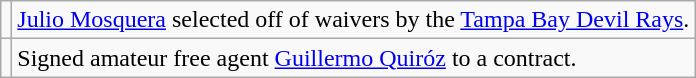<table class="wikitable">
<tr>
<td></td>
<td><a href='#'>Julio Mosquera</a> selected off of waivers by the <a href='#'>Tampa Bay Devil Rays</a>.</td>
</tr>
<tr>
<td></td>
<td>Signed amateur free agent <a href='#'>Guillermo Quiróz</a> to a contract.</td>
</tr>
</table>
